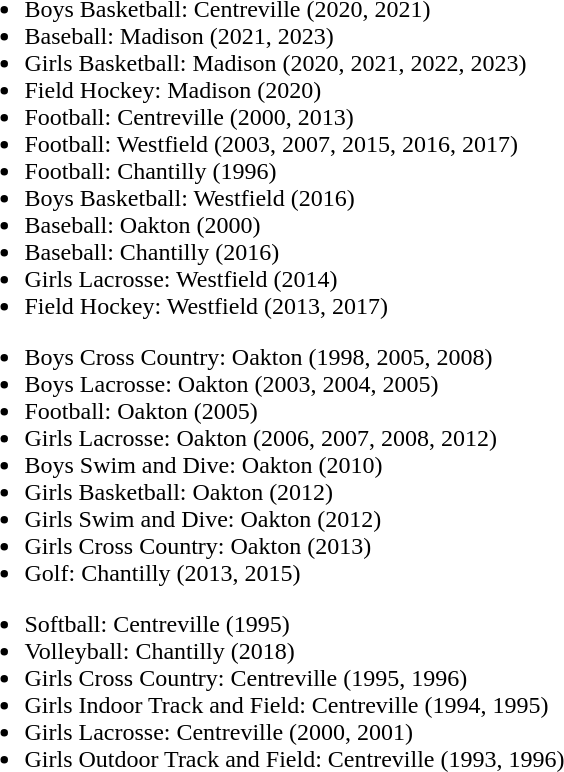<table>
<tr>
<td><br><ul><li>Boys Basketball: Centreville (2020, 2021)</li><li>Baseball: Madison (2021, 2023)</li><li>Girls Basketball: Madison (2020, 2021, 2022, 2023)</li><li>Field Hockey: Madison (2020)</li><li>Football: Centreville (2000, 2013)</li><li>Football: Westfield (2003, 2007, 2015, 2016, 2017)</li><li>Football: Chantilly (1996)</li><li>Boys Basketball: Westfield (2016)</li><li>Baseball: Oakton (2000)</li><li>Baseball: Chantilly (2016)</li><li>Girls Lacrosse: Westfield (2014)</li><li>Field Hockey: Westfield (2013, 2017)</li></ul><ul><li>Boys Cross Country: Oakton (1998, 2005, 2008)</li><li>Boys Lacrosse: Oakton (2003, 2004, 2005)</li><li>Football: Oakton (2005)</li><li>Girls Lacrosse: Oakton (2006, 2007, 2008, 2012)</li><li>Boys Swim and Dive: Oakton (2010)</li><li>Girls Basketball: Oakton (2012)</li><li>Girls Swim and Dive: Oakton (2012)</li><li>Girls Cross Country: Oakton (2013)</li><li>Golf: Chantilly (2013, 2015)</li></ul><ul><li>Softball: Centreville (1995)</li><li>Volleyball: Chantilly (2018)</li><li>Girls Cross Country: Centreville (1995, 1996)</li><li>Girls Indoor Track and Field: Centreville (1994, 1995)</li><li>Girls Lacrosse: Centreville (2000, 2001)</li><li>Girls Outdoor Track and Field: Centreville (1993, 1996)</li></ul></td>
</tr>
</table>
